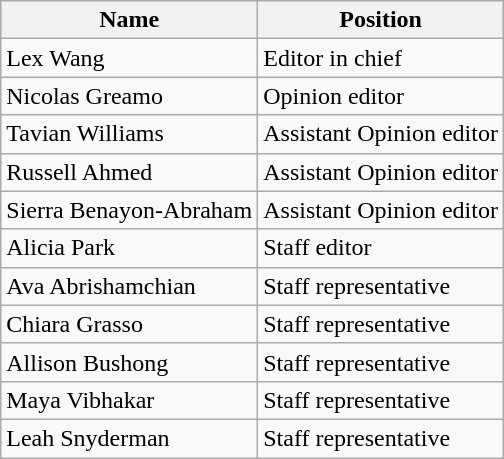<table class="wikitable mw-collapsible">
<tr>
<th>Name</th>
<th>Position</th>
</tr>
<tr>
<td>Lex Wang</td>
<td>Editor in chief</td>
</tr>
<tr>
<td>Nicolas Greamo</td>
<td>Opinion editor</td>
</tr>
<tr>
<td>Tavian Williams</td>
<td>Assistant Opinion editor</td>
</tr>
<tr>
<td>Russell Ahmed</td>
<td>Assistant Opinion editor</td>
</tr>
<tr>
<td>Sierra Benayon-Abraham</td>
<td>Assistant Opinion editor</td>
</tr>
<tr>
<td>Alicia Park</td>
<td>Staff editor</td>
</tr>
<tr>
<td>Ava Abrishamchian</td>
<td>Staff representative</td>
</tr>
<tr>
<td>Chiara Grasso</td>
<td>Staff representative</td>
</tr>
<tr>
<td>Allison Bushong</td>
<td>Staff representative</td>
</tr>
<tr>
<td>Maya Vibhakar</td>
<td>Staff representative</td>
</tr>
<tr>
<td>Leah Snyderman</td>
<td>Staff representative</td>
</tr>
</table>
